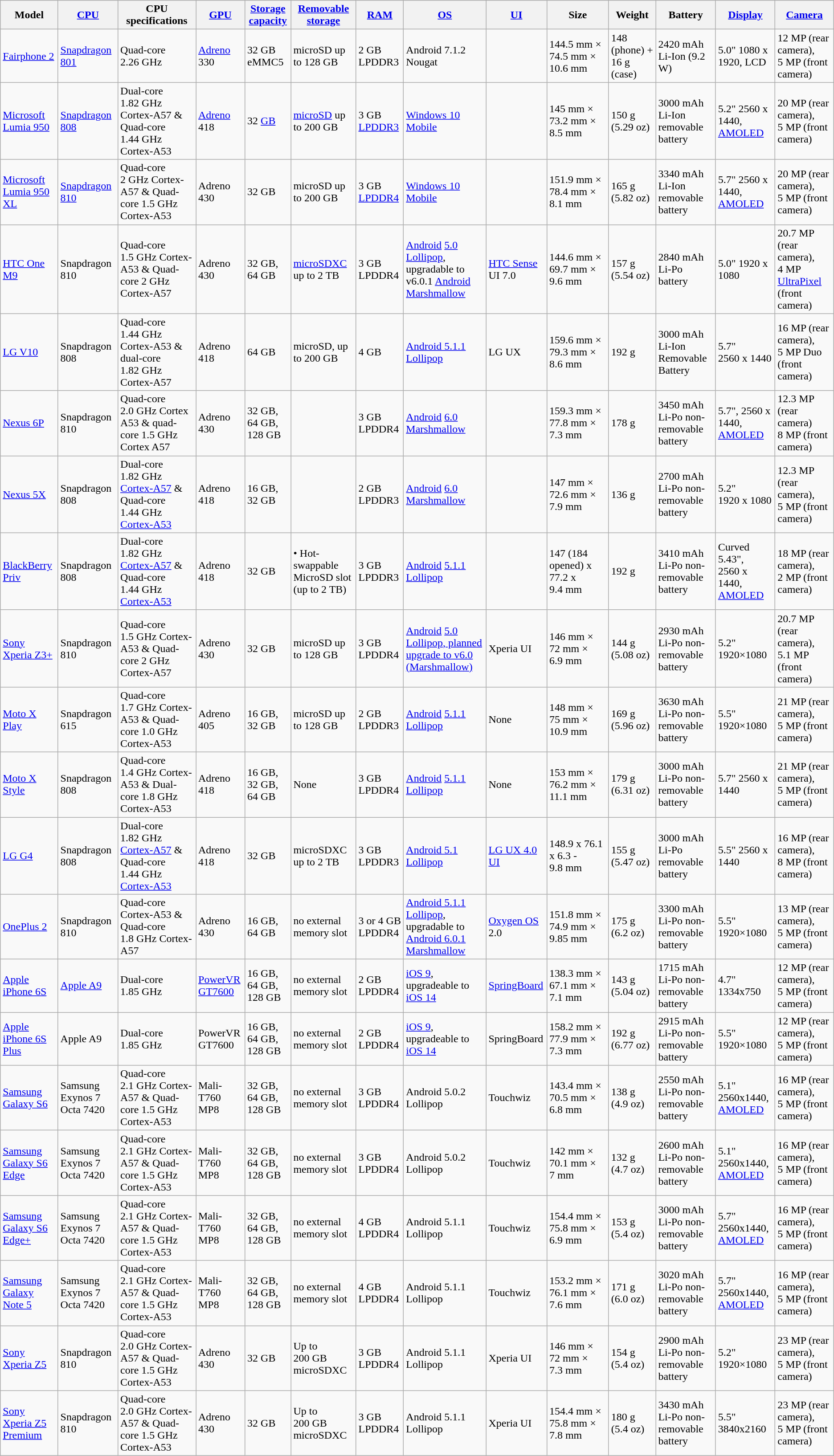<table class="wikitable sortable collapsible">
<tr>
<th>Model</th>
<th><a href='#'>CPU</a></th>
<th>CPU specifications</th>
<th><a href='#'>GPU</a></th>
<th><a href='#'>Storage capacity</a></th>
<th><a href='#'>Removable storage</a></th>
<th><a href='#'>RAM</a></th>
<th><a href='#'>OS</a></th>
<th><a href='#'>UI</a></th>
<th>Size</th>
<th>Weight</th>
<th>Battery</th>
<th><a href='#'>Display</a></th>
<th><a href='#'>Camera</a></th>
</tr>
<tr>
<td><a href='#'>Fairphone 2</a></td>
<td><a href='#'>Snapdragon 801</a></td>
<td>Quad-core<br>2.26 GHz</td>
<td><a href='#'>Adreno</a> 330</td>
<td>32 GB eMMC5</td>
<td>microSD up to 128 GB</td>
<td>2 GB LPDDR3</td>
<td>Android 7.1.2 Nougat</td>
<td></td>
<td>144.5 mm × 74.5 mm × 10.6 mm</td>
<td>148 (phone) + 16 g (case)</td>
<td>2420 mAh Li-Ion (9.2 W)</td>
<td>5.0" 1080 x 1920, LCD</td>
<td>12 MP (rear camera), 5 MP (front camera)</td>
</tr>
<tr>
<td><a href='#'>Microsoft Lumia 950</a></td>
<td><a href='#'>Snapdragon 808</a></td>
<td>Dual-core 1.82 GHz Cortex-A57 & Quad-core 1.44 GHz Cortex-A53</td>
<td><a href='#'>Adreno</a> 418</td>
<td>32 <a href='#'>GB</a></td>
<td><a href='#'>microSD</a> up to 200 GB</td>
<td>3 GB <a href='#'>LPDDR3</a></td>
<td><a href='#'>Windows 10 Mobile</a></td>
<td></td>
<td>145 mm × 73.2 mm × 8.5 mm</td>
<td>150 g (5.29 oz)</td>
<td>3000 mAh Li-Ion removable battery</td>
<td>5.2" 2560 x 1440, <a href='#'>AMOLED</a></td>
<td>20 MP (rear camera), 5 MP (front camera)</td>
</tr>
<tr>
<td><a href='#'>Microsoft Lumia 950 XL</a></td>
<td><a href='#'>Snapdragon 810</a></td>
<td>Quad-core 2 GHz Cortex-A57 & Quad-core 1.5 GHz Cortex-A53</td>
<td>Adreno 430</td>
<td>32 GB</td>
<td>microSD up to 200 GB</td>
<td>3 GB <a href='#'>LPDDR4</a></td>
<td><a href='#'>Windows 10 Mobile</a></td>
<td></td>
<td>151.9 mm × 78.4 mm × 8.1 mm</td>
<td>165 g (5.82 oz)</td>
<td>3340 mAh Li-Ion removable battery</td>
<td>5.7" 2560 x 1440, <a href='#'>AMOLED</a></td>
<td>20 MP (rear camera), 5 MP (front camera)</td>
</tr>
<tr>
<td><a href='#'>HTC One M9</a></td>
<td>Snapdragon 810</td>
<td>Quad-core 1.5 GHz Cortex-A53 & Quad-core 2 GHz Cortex-A57</td>
<td>Adreno 430</td>
<td>32 GB, 64 GB</td>
<td><a href='#'>microSDXC</a> up to 2 TB</td>
<td>3 GB LPDDR4</td>
<td><a href='#'>Android</a> <a href='#'>5.0 Lollipop</a>, upgradable to v6.0.1 <a href='#'>Android Marshmallow</a></td>
<td><a href='#'>HTC Sense</a> UI 7.0</td>
<td>144.6 mm × 69.7 mm × 9.6 mm</td>
<td>157 g (5.54 oz)</td>
<td>2840 mAh Li-Po battery</td>
<td>5.0" 1920 x 1080</td>
<td>20.7 MP (rear camera), 4 MP <a href='#'>UltraPixel</a> (front camera)</td>
</tr>
<tr>
<td><a href='#'>LG V10</a></td>
<td>Snapdragon 808</td>
<td>Quad-core 1.44 GHz Cortex-A53 & dual-core 1.82 GHz Cortex-A57</td>
<td>Adreno 418</td>
<td>64 GB</td>
<td>microSD, up to 200 GB</td>
<td>4 GB</td>
<td><a href='#'>Android 5.1.1 Lollipop</a></td>
<td>LG UX</td>
<td>159.6 mm × 79.3 mm × 8.6 mm</td>
<td>192 g</td>
<td>3000 mAh Li-Ion Removable Battery</td>
<td>5.7"<br>2560 x 1440</td>
<td>16 MP (rear camera), 5 MP Duo (front camera)</td>
</tr>
<tr>
<td><a href='#'>Nexus 6P</a></td>
<td>Snapdragon 810</td>
<td>Quad-core 2.0 GHz Cortex A53 & quad-core 1.5 GHz Cortex A57</td>
<td>Adreno 430</td>
<td>32 GB, 64 GB, 128 GB</td>
<td></td>
<td>3 GB LPDDR4</td>
<td><a href='#'>Android</a> <a href='#'>6.0 Marshmallow</a></td>
<td></td>
<td>159.3 mm × 77.8 mm × 7.3 mm</td>
<td>178 g</td>
<td>3450 mAh Li-Po non-removable battery</td>
<td>5.7", 2560 x 1440, <a href='#'>AMOLED</a></td>
<td>12.3 MP (rear camera) 8 MP (front camera)</td>
</tr>
<tr>
<td><a href='#'>Nexus 5X</a></td>
<td>Snapdragon 808</td>
<td>Dual-core 1.82 GHz <a href='#'>Cortex-A57</a> & Quad-core 1.44 GHz <a href='#'>Cortex-A53</a></td>
<td>Adreno 418</td>
<td>16 GB, 32 GB</td>
<td></td>
<td>2 GB LPDDR3</td>
<td><a href='#'>Android</a> <a href='#'>6.0 Marshmallow</a></td>
<td></td>
<td>147 mm × 72.6 mm × 7.9 mm</td>
<td>136 g</td>
<td>2700 mAh Li-Po non-removable battery</td>
<td>5.2"<br>1920 x 1080</td>
<td>12.3 MP (rear camera), 5 MP (front camera)</td>
</tr>
<tr>
<td><a href='#'>BlackBerry Priv</a></td>
<td>Snapdragon 808</td>
<td>Dual-core 1.82 GHz <a href='#'>Cortex-A57</a> & Quad-core 1.44 GHz <a href='#'>Cortex-A53</a></td>
<td>Adreno 418</td>
<td>32 GB</td>
<td>• Hot-swappable MicroSD slot (up to 2 TB)</td>
<td>3 GB LPDDR3</td>
<td><a href='#'>Android</a> <a href='#'>5.1.1 Lollipop</a></td>
<td></td>
<td>147 (184 opened) x 77.2 x 9.4 mm</td>
<td>192 g</td>
<td>3410 mAh Li-Po non-removable battery</td>
<td>Curved 5.43",<br>2560 x 1440, <a href='#'>AMOLED</a></td>
<td>18 MP (rear camera), 2 MP (front camera)</td>
</tr>
<tr>
<td><a href='#'>Sony Xperia Z3+</a></td>
<td>Snapdragon 810</td>
<td>Quad-core 1.5 GHz Cortex-A53 & Quad-core 2 GHz Cortex-A57</td>
<td>Adreno 430</td>
<td>32 GB</td>
<td>microSD up to 128 GB</td>
<td>3 GB LPDDR4</td>
<td><a href='#'>Android</a> <a href='#'>5.0 Lollipop</a><a href='#'>, planned upgrade to v6.0 (Marshmallow)</a></td>
<td>Xperia UI</td>
<td>146 mm × 72 mm × 6.9 mm</td>
<td>144 g (5.08 oz)</td>
<td>2930 mAh Li-Po non-removable battery</td>
<td>5.2" 1920×1080</td>
<td>20.7 MP (rear camera), 5.1 MP (front camera)</td>
</tr>
<tr>
<td><a href='#'>Moto X Play</a></td>
<td>Snapdragon 615</td>
<td>Quad-core 1.7 GHz Cortex-A53 & Quad-core 1.0 GHz Cortex-A53</td>
<td>Adreno 405</td>
<td>16 GB, 32 GB</td>
<td>microSD up to 128 GB</td>
<td>2 GB LPDDR3</td>
<td><a href='#'>Android</a> <a href='#'>5.1.1 Lollipop</a></td>
<td>None</td>
<td>148 mm × 75 mm × 10.9 mm</td>
<td>169 g (5.96 oz)</td>
<td>3630 mAh Li-Po non-removable battery</td>
<td>5.5" 1920×1080</td>
<td>21 MP (rear camera), 5 MP (front camera)</td>
</tr>
<tr>
<td><a href='#'>Moto X Style</a></td>
<td>Snapdragon 808</td>
<td>Quad-core 1.4 GHz Cortex-A53 & Dual-core 1.8 GHz Cortex-A53</td>
<td>Adreno 418</td>
<td>16 GB, 32 GB, 64 GB</td>
<td>None</td>
<td>3 GB LPDDR4</td>
<td><a href='#'>Android</a> <a href='#'>5.1.1 Lollipop</a></td>
<td>None</td>
<td>153 mm × 76.2 mm × 11.1 mm</td>
<td>179 g (6.31 oz)</td>
<td>3000 mAh Li-Po non-removable battery</td>
<td>5.7" 2560 x 1440</td>
<td>21 MP (rear camera), 5 MP (front camera)</td>
</tr>
<tr>
<td><a href='#'>LG G4</a></td>
<td>Snapdragon 808</td>
<td>Dual-core 1.82 GHz <a href='#'>Cortex-A57</a> & Quad-core 1.44 GHz <a href='#'>Cortex-A53</a></td>
<td>Adreno 418</td>
<td>32 GB</td>
<td>microSDXC up to 2 TB</td>
<td>3 GB LPDDR3</td>
<td><a href='#'>Android 5.1 Lollipop</a></td>
<td><a href='#'>LG UX 4.0 UI</a></td>
<td>148.9 x 76.1 x 6.3 - 9.8 mm</td>
<td>155 g (5.47 oz)</td>
<td>3000 mAh Li-Po removable battery</td>
<td>5.5" 2560 x 1440</td>
<td>16 MP (rear camera), 8 MP (front camera)</td>
</tr>
<tr>
<td><a href='#'>OnePlus 2</a></td>
<td>Snapdragon 810</td>
<td>Quad-core Cortex-A53 & Quad-core 1.8 GHz Cortex-A57</td>
<td>Adreno 430</td>
<td>16 GB, 64 GB</td>
<td>no external memory slot</td>
<td>3 or 4 GB LPDDR4</td>
<td><a href='#'>Android 5.1.1 Lollipop</a>, upgradable to <a href='#'>Android 6.0.1 Marshmallow</a></td>
<td><a href='#'>Oxygen OS</a> 2.0</td>
<td>151.8 mm × 74.9 mm × 9.85 mm</td>
<td>175 g (6.2 oz)</td>
<td>3300 mAh Li-Po non-removable battery</td>
<td>5.5" 1920×1080</td>
<td>13 MP (rear camera), 5 MP (front camera)</td>
</tr>
<tr>
<td><a href='#'>Apple iPhone 6S</a></td>
<td><a href='#'>Apple A9</a></td>
<td>Dual-core 1.85 GHz</td>
<td><a href='#'>PowerVR GT7600</a></td>
<td>16 GB, 64 GB, 128 GB</td>
<td>no external memory slot</td>
<td>2 GB LPDDR4</td>
<td><a href='#'>iOS 9</a>, upgradeable to <a href='#'>iOS 14</a></td>
<td><a href='#'>SpringBoard</a></td>
<td>138.3 mm × 67.1 mm × 7.1 mm</td>
<td>143 g (5.04 oz)</td>
<td>1715 mAh Li-Po non-removable battery</td>
<td>4.7" 1334x750</td>
<td>12 MP (rear camera), 5 MP (front camera)</td>
</tr>
<tr>
<td><a href='#'>Apple iPhone 6S Plus</a></td>
<td>Apple A9</td>
<td>Dual-core 1.85 GHz</td>
<td>PowerVR GT7600</td>
<td>16 GB, 64 GB, 128 GB</td>
<td>no external memory slot</td>
<td>2 GB LPDDR4</td>
<td><a href='#'>iOS 9</a>, upgradeable to <a href='#'>iOS 14</a></td>
<td>SpringBoard</td>
<td>158.2 mm × 77.9 mm × 7.3 mm</td>
<td>192 g (6.77 oz)</td>
<td>2915 mAh Li-Po non-removable battery</td>
<td>5.5" 1920×1080</td>
<td>12 MP (rear camera), 5 MP (front camera)</td>
</tr>
<tr>
<td><a href='#'>Samsung Galaxy S6</a></td>
<td>Samsung Exynos 7 Octa 7420</td>
<td>Quad-core 2.1 GHz Cortex-A57 & Quad-core 1.5 GHz Cortex-A53</td>
<td>Mali-T760 MP8</td>
<td>32 GB, 64 GB, 128 GB</td>
<td>no external memory slot</td>
<td>3 GB LPDDR4</td>
<td>Android 5.0.2 Lollipop</td>
<td>Touchwiz</td>
<td>143.4 mm × 70.5 mm × 6.8 mm</td>
<td>138 g (4.9 oz)</td>
<td>2550 mAh Li-Po non-removable battery</td>
<td>5.1" 2560x1440, <a href='#'>AMOLED</a></td>
<td>16 MP (rear camera), 5 MP (front camera)</td>
</tr>
<tr>
<td><a href='#'>Samsung Galaxy S6 Edge</a></td>
<td>Samsung Exynos 7 Octa 7420</td>
<td>Quad-core 2.1 GHz Cortex-A57 & Quad-core 1.5 GHz Cortex-A53</td>
<td>Mali-T760 MP8</td>
<td>32 GB, 64 GB, 128 GB</td>
<td>no external memory slot</td>
<td>3 GB LPDDR4</td>
<td>Android 5.0.2 Lollipop</td>
<td>Touchwiz</td>
<td>142 mm × 70.1 mm × 7 mm</td>
<td>132 g (4.7 oz)</td>
<td>2600 mAh Li-Po non-removable battery</td>
<td>5.1" 2560x1440, <a href='#'>AMOLED</a></td>
<td>16 MP (rear camera), 5 MP (front camera)</td>
</tr>
<tr>
<td><a href='#'>Samsung Galaxy S6 Edge+</a></td>
<td>Samsung Exynos 7 Octa 7420</td>
<td>Quad-core 2.1 GHz Cortex-A57 & Quad-core 1.5 GHz Cortex-A53</td>
<td>Mali-T760 MP8</td>
<td>32 GB, 64 GB, 128 GB</td>
<td>no external memory slot</td>
<td>4 GB LPDDR4</td>
<td>Android 5.1.1 Lollipop</td>
<td>Touchwiz</td>
<td>154.4 mm × 75.8 mm × 6.9 mm</td>
<td>153 g (5.4 oz)</td>
<td>3000 mAh Li-Po non-removable battery</td>
<td>5.7" 2560x1440, <a href='#'>AMOLED</a></td>
<td>16 MP (rear camera), 5 MP (front camera)</td>
</tr>
<tr>
<td><a href='#'>Samsung Galaxy Note 5</a></td>
<td>Samsung Exynos 7 Octa 7420</td>
<td>Quad-core 2.1 GHz Cortex-A57 & Quad-core 1.5 GHz Cortex-A53</td>
<td>Mali-T760 MP8</td>
<td>32 GB, 64 GB, 128 GB</td>
<td>no external memory slot</td>
<td>4 GB LPDDR4</td>
<td>Android 5.1.1 Lollipop</td>
<td>Touchwiz</td>
<td>153.2 mm × 76.1 mm × 7.6 mm</td>
<td>171 g (6.0 oz)</td>
<td>3020 mAh Li-Po non-removable battery</td>
<td>5.7" 2560x1440, <a href='#'>AMOLED</a></td>
<td>16 MP (rear camera), 5 MP (front camera)</td>
</tr>
<tr>
<td><a href='#'>Sony Xperia Z5</a></td>
<td>Snapdragon 810</td>
<td>Quad-core 2.0 GHz Cortex-A57 & Quad-core 1.5 GHz Cortex-A53</td>
<td>Adreno 430</td>
<td>32 GB</td>
<td>Up to 200 GB microSDXC</td>
<td>3 GB LPDDR4</td>
<td>Android 5.1.1 Lollipop</td>
<td>Xperia UI</td>
<td>146 mm × 72 mm × 7.3 mm</td>
<td>154 g (5.4 oz)</td>
<td>2900 mAh Li-Po non-removable battery</td>
<td>5.2" 1920×1080</td>
<td>23 MP (rear camera), 5 MP (front camera)</td>
</tr>
<tr>
<td><a href='#'>Sony Xperia Z5 Premium</a></td>
<td>Snapdragon 810</td>
<td>Quad-core 2.0 GHz Cortex-A57 & Quad-core 1.5 GHz Cortex-A53</td>
<td>Adreno 430</td>
<td>32 GB</td>
<td>Up to 200 GB microSDXC</td>
<td>3 GB LPDDR4</td>
<td>Android 5.1.1 Lollipop</td>
<td>Xperia UI</td>
<td>154.4 mm × 75.8 mm × 7.8 mm</td>
<td>180 g (5.4 oz)</td>
<td>3430 mAh Li-Po non-removable battery</td>
<td>5.5" 3840x2160</td>
<td>23 MP (rear camera), 5 MP (front camera)</td>
</tr>
</table>
